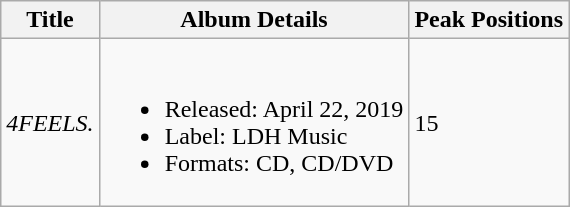<table class="wikitable">
<tr>
<th>Title</th>
<th>Album Details</th>
<th>Peak Positions</th>
</tr>
<tr>
<td><em>4FEELS.</em></td>
<td><br><ul><li>Released: April 22, 2019</li><li>Label: LDH Music</li><li>Formats: CD, CD/DVD</li></ul></td>
<td>15</td>
</tr>
</table>
